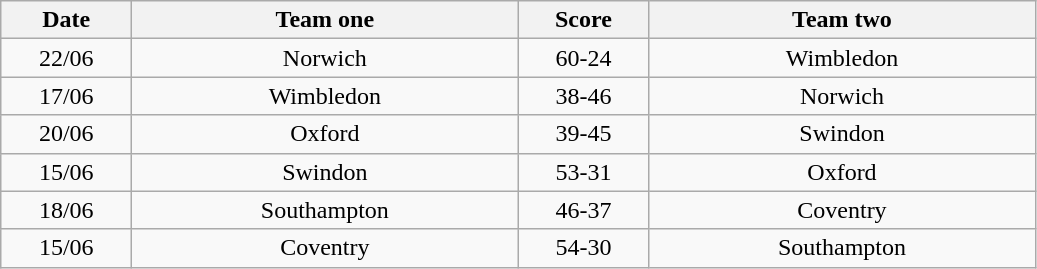<table class="wikitable" style="text-align: center">
<tr>
<th width=80>Date</th>
<th width=250>Team one</th>
<th width=80>Score</th>
<th width=250>Team two</th>
</tr>
<tr>
<td>22/06</td>
<td>Norwich</td>
<td>60-24</td>
<td>Wimbledon</td>
</tr>
<tr>
<td>17/06</td>
<td>Wimbledon</td>
<td>38-46</td>
<td>Norwich</td>
</tr>
<tr>
<td>20/06</td>
<td>Oxford</td>
<td>39-45</td>
<td>Swindon</td>
</tr>
<tr>
<td>15/06</td>
<td>Swindon</td>
<td>53-31</td>
<td>Oxford</td>
</tr>
<tr>
<td>18/06</td>
<td>Southampton</td>
<td>46-37</td>
<td>Coventry</td>
</tr>
<tr>
<td>15/06</td>
<td>Coventry</td>
<td>54-30</td>
<td>Southampton</td>
</tr>
</table>
